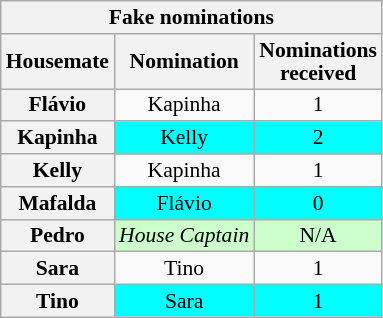<table class="wikitable" style="text-align:center; font-size:90%; line-height:15px;">
<tr>
<th colspan=3>Fake nominations</th>
</tr>
<tr>
<th>Housemate</th>
<th>Nomination</th>
<th>Nominations<br>received</th>
</tr>
<tr>
<th>Flávio</th>
<td>Kapinha</td>
<td>1</td>
</tr>
<tr>
<th>Kapinha</th>
<td style="background:#00FFFF;">Kelly</td>
<td style="background:#00FFFF;">2</td>
</tr>
<tr>
<th>Kelly</th>
<td>Kapinha</td>
<td>1</td>
</tr>
<tr>
<th>Mafalda</th>
<td style="background:#00FFFF;">Flávio</td>
<td style="background:#00FFFF;">0</td>
</tr>
<tr>
<th>Pedro</th>
<td style="background:#CCFFCC;"><em>House Captain</em></td>
<td style="background:#CCFFCC;">N/A</td>
</tr>
<tr>
<th>Sara</th>
<td>Tino</td>
<td>1</td>
</tr>
<tr>
<th>Tino</th>
<td style="background:#00FFFF;">Sara</td>
<td style="background:#00FFFF;">1</td>
</tr>
</table>
